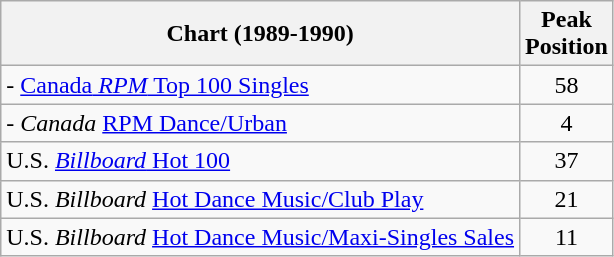<table class="wikitable">
<tr>
<th>Chart (1989-1990)</th>
<th>Peak<br>Position</th>
</tr>
<tr>
<td align = "left"> - <a href='#'>Canada<em> RPM</em> Top 100 Singles</a></td>
<td align = "center">58</td>
</tr>
<tr>
<td align = "left"> -<em> Canada</em> <a href='#'>RPM Dance/Urban</a></td>
<td align = "center">4</td>
</tr>
<tr>
<td>U.S. <a href='#'><em>Billboard</em> Hot 100</a></td>
<td align="center">37</td>
</tr>
<tr>
<td>U.S. <em>Billboard</em> <a href='#'>Hot Dance Music/Club Play</a></td>
<td align="center">21</td>
</tr>
<tr>
<td>U.S. <em>Billboard</em> <a href='#'>Hot Dance Music/Maxi-Singles Sales</a></td>
<td align="center">11</td>
</tr>
</table>
